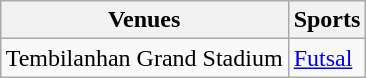<table class="wikitable" style="margin-left:auto;margin-right:auto">
<tr>
<th>Venues</th>
<th>Sports</th>
</tr>
<tr>
<td>Tembilanhan Grand Stadium</td>
<td><a href='#'>Futsal</a></td>
</tr>
</table>
